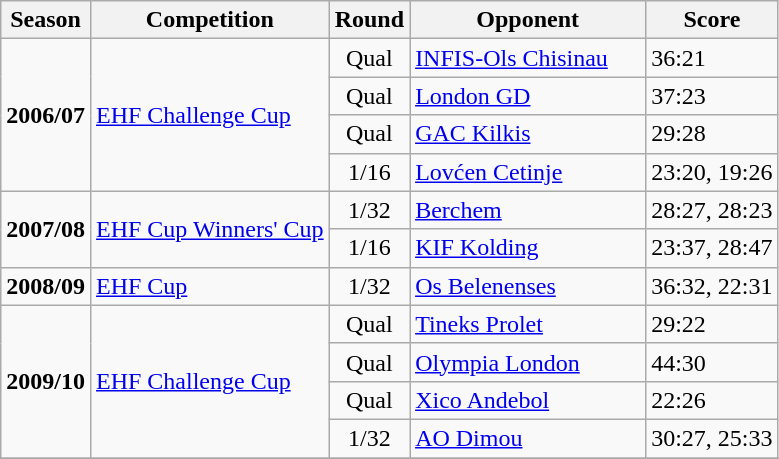<table class="wikitable">
<tr>
<th>Season</th>
<th>Competition</th>
<th>Round</th>
<th width="150">Opponent</th>
<th>Score</th>
</tr>
<tr>
<td rowspan=4><strong>2006/07</strong></td>
<td rowspan=4><a href='#'>EHF Challenge Cup</a></td>
<td align = "center">Qual</td>
<td> <a href='#'>INFIS-Ols Chisinau</a></td>
<td>36:21</td>
</tr>
<tr>
<td align = "center">Qual</td>
<td> <a href='#'>London GD</a></td>
<td>37:23</td>
</tr>
<tr>
<td align = "center">Qual</td>
<td> <a href='#'>GAC Kilkis</a></td>
<td>29:28</td>
</tr>
<tr>
<td align = "center">1/16</td>
<td> <a href='#'>Lovćen Cetinje</a></td>
<td>23:20, 19:26</td>
</tr>
<tr>
<td rowspan=2><strong>2007/08</strong></td>
<td rowspan=2><a href='#'>EHF Cup Winners' Cup</a></td>
<td align = "center">1/32</td>
<td> <a href='#'>Berchem</a></td>
<td>28:27, 28:23</td>
</tr>
<tr>
<td align = "center">1/16</td>
<td> <a href='#'>KIF Kolding</a></td>
<td>23:37, 28:47</td>
</tr>
<tr>
<td><strong>2008/09</strong></td>
<td><a href='#'>EHF Cup</a></td>
<td align = "center">1/32</td>
<td> <a href='#'>Os Belenenses</a></td>
<td>36:32, 22:31</td>
</tr>
<tr>
<td rowspan=4><strong>2009/10</strong></td>
<td rowspan=4><a href='#'>EHF Challenge Cup</a></td>
<td align = "center">Qual</td>
<td> <a href='#'>Tineks Prolet</a></td>
<td>29:22</td>
</tr>
<tr>
<td align = "center">Qual</td>
<td> <a href='#'>Olympia London</a></td>
<td>44:30</td>
</tr>
<tr>
<td align = "center">Qual</td>
<td> <a href='#'>Xico Andebol</a></td>
<td>22:26</td>
</tr>
<tr>
<td align = "center">1/32</td>
<td> <a href='#'>AO Dimou</a></td>
<td>30:27, 25:33</td>
</tr>
<tr>
</tr>
</table>
